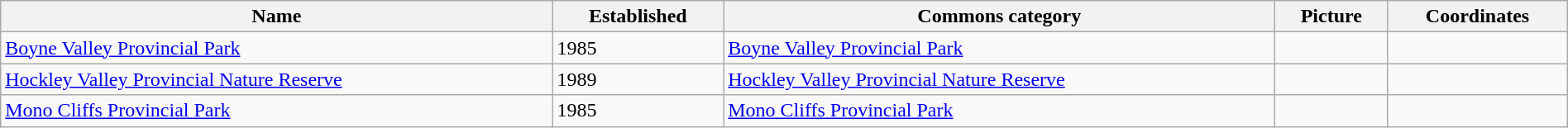<table class='wikitable sortable' style='width:100%'>
<tr>
<th>Name</th>
<th>Established</th>
<th>Commons category</th>
<th>Picture</th>
<th>Coordinates</th>
</tr>
<tr>
<td><a href='#'>Boyne Valley Provincial Park</a></td>
<td>1985</td>
<td><a href='#'>Boyne Valley Provincial Park</a></td>
<td></td>
<td></td>
</tr>
<tr>
<td><a href='#'>Hockley Valley Provincial Nature Reserve</a></td>
<td>1989</td>
<td><a href='#'>Hockley Valley Provincial Nature Reserve</a></td>
<td></td>
<td></td>
</tr>
<tr>
<td><a href='#'>Mono Cliffs Provincial Park</a></td>
<td>1985</td>
<td><a href='#'>Mono Cliffs Provincial Park</a></td>
<td></td>
<td></td>
</tr>
</table>
